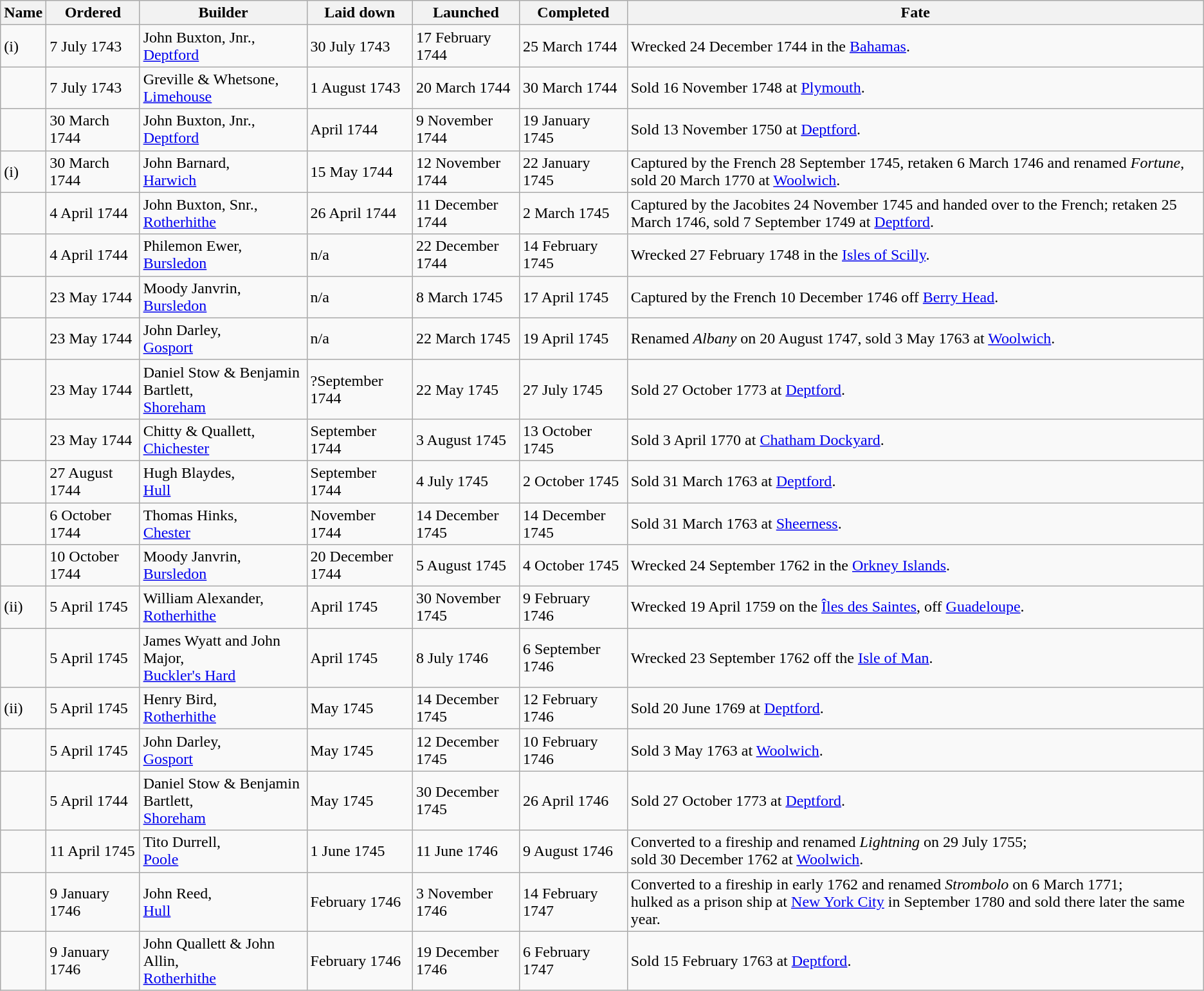<table class="wikitable" style="text-align:left">
<tr>
<th>Name</th>
<th>Ordered</th>
<th>Builder</th>
<th>Laid down</th>
<th>Launched</th>
<th>Completed</th>
<th>Fate</th>
</tr>
<tr>
<td> (i)</td>
<td>7 July 1743</td>
<td>John Buxton, Jnr.,<br><a href='#'>Deptford</a></td>
<td>30 July 1743</td>
<td>17 February 1744</td>
<td>25 March 1744</td>
<td>Wrecked 24 December 1744 in the <a href='#'>Bahamas</a>.</td>
</tr>
<tr>
<td></td>
<td>7 July 1743</td>
<td>Greville & Whetsone,<br><a href='#'>Limehouse</a></td>
<td>1 August 1743</td>
<td>20 March 1744</td>
<td>30 March 1744</td>
<td>Sold 16 November 1748 at <a href='#'>Plymouth</a>.</td>
</tr>
<tr>
<td></td>
<td>30 March 1744</td>
<td>John Buxton, Jnr.,<br><a href='#'>Deptford</a></td>
<td>April 1744</td>
<td>9 November 1744</td>
<td>19 January 1745</td>
<td>Sold 13 November 1750 at <a href='#'>Deptford</a>.</td>
</tr>
<tr>
<td> (i)</td>
<td>30 March 1744</td>
<td>John Barnard,<br> <a href='#'>Harwich</a></td>
<td>15 May 1744</td>
<td>12 November 1744</td>
<td>22 January 1745</td>
<td>Captured by the French 28 September 1745, retaken 6 March 1746 and renamed <em>Fortune</em>, sold 20 March 1770 at <a href='#'>Woolwich</a>.</td>
</tr>
<tr>
<td></td>
<td>4 April 1744</td>
<td>John Buxton, Snr.,<br><a href='#'>Rotherhithe</a></td>
<td>26 April 1744</td>
<td>11 December 1744</td>
<td>2 March 1745</td>
<td>Captured by the Jacobites 24 November 1745 and handed over to the French; retaken 25 March 1746, sold 7 September 1749 at <a href='#'>Deptford</a>.</td>
</tr>
<tr>
<td></td>
<td>4 April 1744</td>
<td>Philemon Ewer,<br><a href='#'>Bursledon</a></td>
<td>n/a</td>
<td>22 December 1744</td>
<td>14 February 1745</td>
<td>Wrecked 27 February 1748 in the <a href='#'>Isles of Scilly</a>.</td>
</tr>
<tr>
<td></td>
<td>23 May 1744</td>
<td>Moody Janvrin,<br><a href='#'>Bursledon</a></td>
<td>n/a</td>
<td>8 March 1745</td>
<td>17 April 1745</td>
<td>Captured by the French 10 December 1746 off <a href='#'>Berry Head</a>.</td>
</tr>
<tr>
<td></td>
<td>23 May 1744</td>
<td>John Darley,<br><a href='#'>Gosport</a></td>
<td>n/a</td>
<td>22 March 1745</td>
<td>19 April 1745</td>
<td>Renamed <em>Albany</em> on 20 August 1747, sold 3 May 1763 at <a href='#'>Woolwich</a>.</td>
</tr>
<tr>
<td></td>
<td>23 May 1744</td>
<td>Daniel Stow & Benjamin Bartlett,<br><a href='#'>Shoreham</a></td>
<td>?September 1744</td>
<td>22 May 1745</td>
<td>27 July 1745</td>
<td>Sold 27 October 1773 at <a href='#'>Deptford</a>.</td>
</tr>
<tr>
<td></td>
<td>23 May 1744</td>
<td>Chitty & Quallett,<br><a href='#'>Chichester</a></td>
<td>September 1744</td>
<td>3 August 1745</td>
<td>13 October 1745</td>
<td>Sold 3 April 1770 at <a href='#'>Chatham Dockyard</a>.</td>
</tr>
<tr>
<td></td>
<td>27 August 1744</td>
<td>Hugh Blaydes,<br><a href='#'>Hull</a></td>
<td>September 1744</td>
<td>4 July 1745</td>
<td>2 October 1745</td>
<td>Sold 31 March 1763 at <a href='#'>Deptford</a>.</td>
</tr>
<tr>
<td></td>
<td>6 October 1744</td>
<td>Thomas Hinks,<br><a href='#'>Chester</a></td>
<td>November 1744</td>
<td>14 December 1745</td>
<td>14 December 1745</td>
<td>Sold 31 March 1763 at <a href='#'>Sheerness</a>.</td>
</tr>
<tr>
<td></td>
<td>10 October 1744</td>
<td>Moody Janvrin,<br><a href='#'>Bursledon</a></td>
<td>20 December 1744</td>
<td>5 August 1745</td>
<td>4 October 1745</td>
<td>Wrecked 24 September 1762 in the <a href='#'>Orkney Islands</a>.</td>
</tr>
<tr>
<td> (ii)</td>
<td>5 April 1745</td>
<td>William Alexander,<br><a href='#'>Rotherhithe</a></td>
<td>April 1745</td>
<td>30 November 1745</td>
<td>9 February 1746</td>
<td>Wrecked 19 April 1759 on the <a href='#'>Îles des Saintes</a>, off <a href='#'>Guadeloupe</a>.</td>
</tr>
<tr>
<td></td>
<td>5 April 1745</td>
<td>James Wyatt and John Major,<br><a href='#'>Buckler's Hard</a></td>
<td>April 1745</td>
<td>8 July 1746</td>
<td>6 September 1746</td>
<td>Wrecked 23 September 1762 off the <a href='#'>Isle of Man</a>.</td>
</tr>
<tr>
<td> (ii)</td>
<td>5 April 1745</td>
<td>Henry Bird,<br><a href='#'>Rotherhithe</a></td>
<td>May 1745</td>
<td>14 December 1745</td>
<td>12 February 1746</td>
<td>Sold 20 June 1769 at <a href='#'>Deptford</a>.</td>
</tr>
<tr>
<td></td>
<td>5 April 1745</td>
<td>John Darley,<br><a href='#'>Gosport</a></td>
<td>May 1745</td>
<td>12 December 1745</td>
<td>10 February 1746</td>
<td>Sold 3 May 1763 at <a href='#'>Woolwich</a>.</td>
</tr>
<tr>
<td></td>
<td>5 April 1744</td>
<td>Daniel Stow & Benjamin Bartlett,<br><a href='#'>Shoreham</a></td>
<td>May 1745</td>
<td>30 December 1745</td>
<td>26 April 1746</td>
<td>Sold 27 October 1773 at <a href='#'>Deptford</a>.</td>
</tr>
<tr>
<td></td>
<td>11 April 1745</td>
<td>Tito Durrell,<br><a href='#'>Poole</a></td>
<td>1 June 1745</td>
<td>11 June 1746</td>
<td>9 August 1746</td>
<td>Converted to a fireship and renamed <em>Lightning</em> on 29 July 1755; <br>sold 30 December 1762 at <a href='#'>Woolwich</a>.</td>
</tr>
<tr>
<td></td>
<td>9 January 1746</td>
<td>John Reed,<br><a href='#'>Hull</a></td>
<td>February 1746</td>
<td>3 November 1746</td>
<td>14 February 1747</td>
<td>Converted to a fireship in early 1762 and renamed <em>Strombolo</em> on 6 March 1771; <br>hulked as a prison ship at <a href='#'>New York City</a> in September 1780 and sold there later the same year.</td>
</tr>
<tr>
<td></td>
<td>9 January 1746</td>
<td>John Quallett & John Allin,<br><a href='#'>Rotherhithe</a></td>
<td>February 1746</td>
<td>19 December 1746</td>
<td>6 February 1747</td>
<td>Sold 15 February 1763 at <a href='#'>Deptford</a>.</td>
</tr>
</table>
